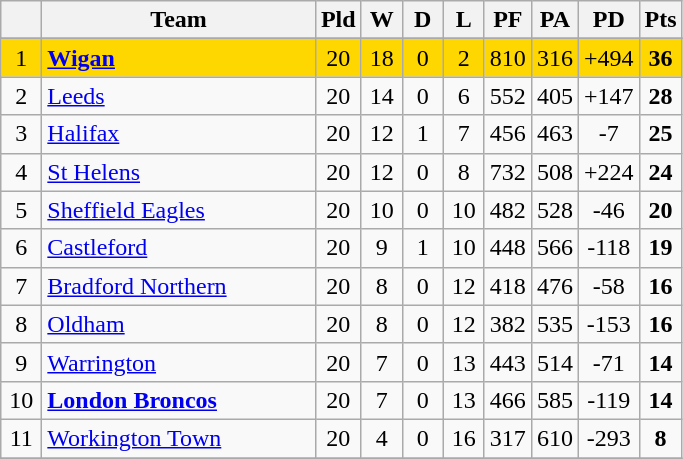<table class="wikitable" style="text-align:center;">
<tr>
<th width=20 abbr="Position"></th>
<th width=175>Team</th>
<th width=20 abbr="Played">Pld</th>
<th width=20 abbr="Won">W</th>
<th width=20 abbr="Drawn">D</th>
<th width=20 abbr="Lost">L</th>
<th width=20 abbr="Points for">PF</th>
<th width=20 abbr="Points against">PA</th>
<th width=20 abbr="Points difference">PD</th>
<th width=20 abbr="Points">Pts</th>
</tr>
<tr>
</tr>
<tr |- align=center style="background:#FFD700;">
<td>1</td>
<td style="text-align:left;"> <strong><a href='#'>Wigan</a></strong></td>
<td>20</td>
<td>18</td>
<td>0</td>
<td>2</td>
<td>810</td>
<td>316</td>
<td>+494</td>
<td><strong>36</strong></td>
</tr>
<tr>
<td>2</td>
<td style="text-align:left;"> <a href='#'>Leeds</a></td>
<td>20</td>
<td>14</td>
<td>0</td>
<td>6</td>
<td>552</td>
<td>405</td>
<td>+147</td>
<td><strong>28</strong></td>
</tr>
<tr>
<td>3</td>
<td style="text-align:left;"> <a href='#'>Halifax</a></td>
<td>20</td>
<td>12</td>
<td>1</td>
<td>7</td>
<td>456</td>
<td>463</td>
<td>-7</td>
<td><strong>25</strong></td>
</tr>
<tr>
<td>4</td>
<td style="text-align:left;"> <a href='#'>St Helens</a></td>
<td>20</td>
<td>12</td>
<td>0</td>
<td>8</td>
<td>732</td>
<td>508</td>
<td>+224</td>
<td><strong>24</strong></td>
</tr>
<tr>
<td>5</td>
<td style="text-align:left;"> <a href='#'>Sheffield Eagles</a></td>
<td>20</td>
<td>10</td>
<td>0</td>
<td>10</td>
<td>482</td>
<td>528</td>
<td>-46</td>
<td><strong>20</strong></td>
</tr>
<tr>
<td>6</td>
<td style="text-align:left;"> <a href='#'>Castleford</a></td>
<td>20</td>
<td>9</td>
<td>1</td>
<td>10</td>
<td>448</td>
<td>566</td>
<td>-118</td>
<td><strong>19</strong></td>
</tr>
<tr>
<td>7</td>
<td style="text-align:left;"> <a href='#'>Bradford Northern</a></td>
<td>20</td>
<td>8</td>
<td>0</td>
<td>12</td>
<td>418</td>
<td>476</td>
<td>-58</td>
<td><strong>16</strong></td>
</tr>
<tr>
<td>8</td>
<td style="text-align:left;"> <a href='#'>Oldham</a></td>
<td>20</td>
<td>8</td>
<td>0</td>
<td>12</td>
<td>382</td>
<td>535</td>
<td>-153</td>
<td><strong>16</strong></td>
</tr>
<tr>
<td>9</td>
<td style="text-align:left;"> <a href='#'>Warrington</a></td>
<td>20</td>
<td>7</td>
<td>0</td>
<td>13</td>
<td>443</td>
<td>514</td>
<td>-71</td>
<td><strong>14</strong></td>
</tr>
<tr>
<td>10</td>
<td style="text-align:left;"> <strong><a href='#'>London Broncos</a></strong></td>
<td>20</td>
<td>7</td>
<td>0</td>
<td>13</td>
<td>466</td>
<td>585</td>
<td>-119</td>
<td><strong>14</strong></td>
</tr>
<tr>
<td>11</td>
<td style="text-align:left;"> <a href='#'>Workington Town</a></td>
<td>20</td>
<td>4</td>
<td>0</td>
<td>16</td>
<td>317</td>
<td>610</td>
<td>-293</td>
<td><strong>8</strong></td>
</tr>
<tr>
</tr>
</table>
